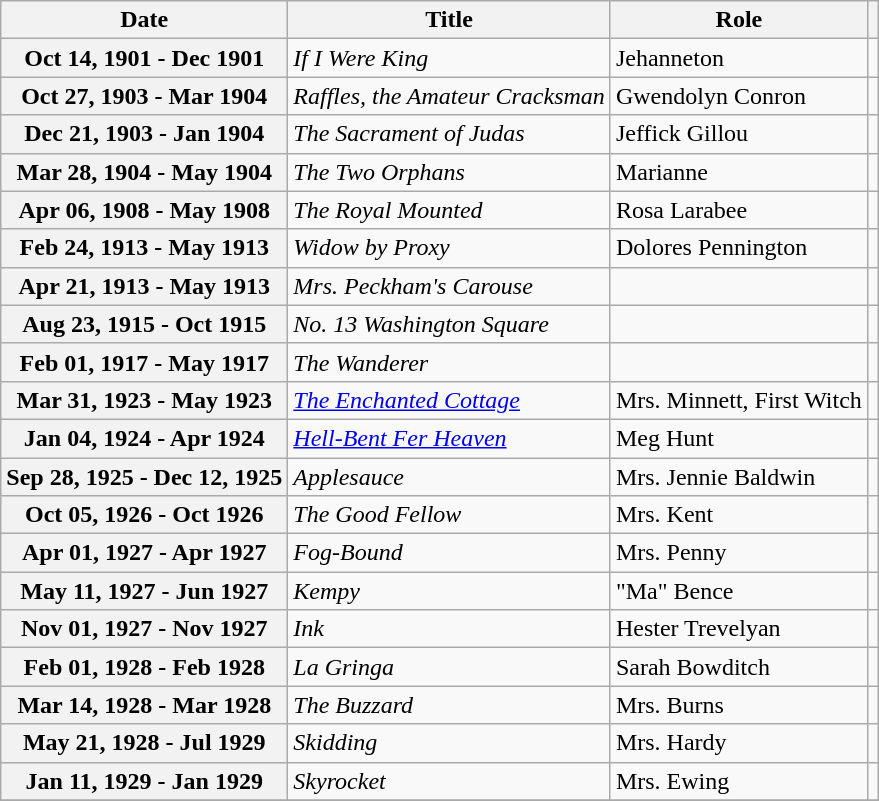<table class="wikitable plainrowheaders">
<tr>
<th scope="col">Date</th>
<th scope="col">Title</th>
<th scope="col">Role</th>
<th scope="col" class="unsortable"></th>
</tr>
<tr>
<th scope="row">Oct 14, 1901 - Dec 1901</th>
<td><em>If I Were King</em></td>
<td>Jehanneton</td>
<td align="center"></td>
</tr>
<tr>
<th scope="row">Oct 27, 1903 - Mar 1904</th>
<td><em>Raffles, the Amateur Cracksman</em></td>
<td>Gwendolyn Conron</td>
<td align="center"></td>
</tr>
<tr>
<th scope="row">Dec 21, 1903 - Jan 1904</th>
<td><em>The Sacrament of Judas</em></td>
<td>Jeffick Gillou</td>
<td align="center"></td>
</tr>
<tr>
<th scope="row">Mar 28, 1904 - May 1904</th>
<td><em>The Two Orphans</em></td>
<td>Marianne</td>
<td align="center"></td>
</tr>
<tr>
<th scope="row">Apr 06, 1908 - May 1908</th>
<td><em>The Royal Mounted</em></td>
<td>Rosa Larabee</td>
<td align="center"></td>
</tr>
<tr>
<th scope="row">Feb 24, 1913 - May 1913</th>
<td><em>Widow by Proxy</em></td>
<td>Dolores Pennington</td>
<td align="center"></td>
</tr>
<tr>
<th scope="row">Apr 21, 1913 - May 1913</th>
<td><em>Mrs. Peckham's Carouse</em></td>
<td></td>
<td align="center"></td>
</tr>
<tr>
<th scope="row">Aug 23, 1915 - Oct 1915</th>
<td><em>No. 13 Washington Square</em></td>
<td></td>
<td align="center"></td>
</tr>
<tr>
<th scope="row">Feb 01, 1917 - May 1917</th>
<td><em>The Wanderer</em></td>
<td></td>
<td align="center"></td>
</tr>
<tr>
<th scope="row">Mar 31, 1923 - May 1923</th>
<td><em><a href='#'>The Enchanted Cottage</a></em></td>
<td>Mrs. Minnett, First Witch</td>
<td align="center"></td>
</tr>
<tr>
<th scope="row">Jan 04, 1924 - Apr 1924</th>
<td><em><a href='#'>Hell-Bent Fer Heaven</a></em></td>
<td>Meg Hunt</td>
<td align="center"></td>
</tr>
<tr>
<th scope="row">Sep 28, 1925 - Dec 12, 1925</th>
<td><em>Applesauce</em></td>
<td>Mrs. Jennie Baldwin</td>
<td align="center"></td>
</tr>
<tr>
<th scope="row">Oct 05, 1926 - Oct 1926</th>
<td><em>The Good Fellow</em></td>
<td>Mrs. Kent</td>
<td align="center"></td>
</tr>
<tr>
<th scope="row">Apr 01, 1927 - Apr 1927</th>
<td><em>Fog-Bound</em></td>
<td>Mrs. Penny</td>
<td align="center"></td>
</tr>
<tr>
<th scope="row">May 11, 1927 - Jun 1927</th>
<td><em>Kempy</em></td>
<td>"Ma" Bence</td>
<td align="center"></td>
</tr>
<tr>
<th scope="row">Nov 01, 1927 - Nov 1927</th>
<td><em>Ink</em></td>
<td>Hester Trevelyan</td>
<td align="center"></td>
</tr>
<tr>
<th scope="row">Feb 01, 1928 - Feb 1928</th>
<td><em>La Gringa</em></td>
<td>Sarah Bowditch</td>
<td align="center"></td>
</tr>
<tr>
<th scope="row">Mar 14, 1928 - Mar 1928</th>
<td><em>The Buzzard</em></td>
<td>Mrs. Burns</td>
<td align="center"></td>
</tr>
<tr>
<th scope="row">May 21, 1928 - Jul 1929</th>
<td><em>Skidding</em></td>
<td>Mrs. Hardy</td>
<td align="center"></td>
</tr>
<tr>
<th scope="row">Jan 11, 1929 - Jan 1929</th>
<td><em>Skyrocket</em></td>
<td>Mrs. Ewing</td>
<td align="center"></td>
</tr>
<tr>
</tr>
</table>
